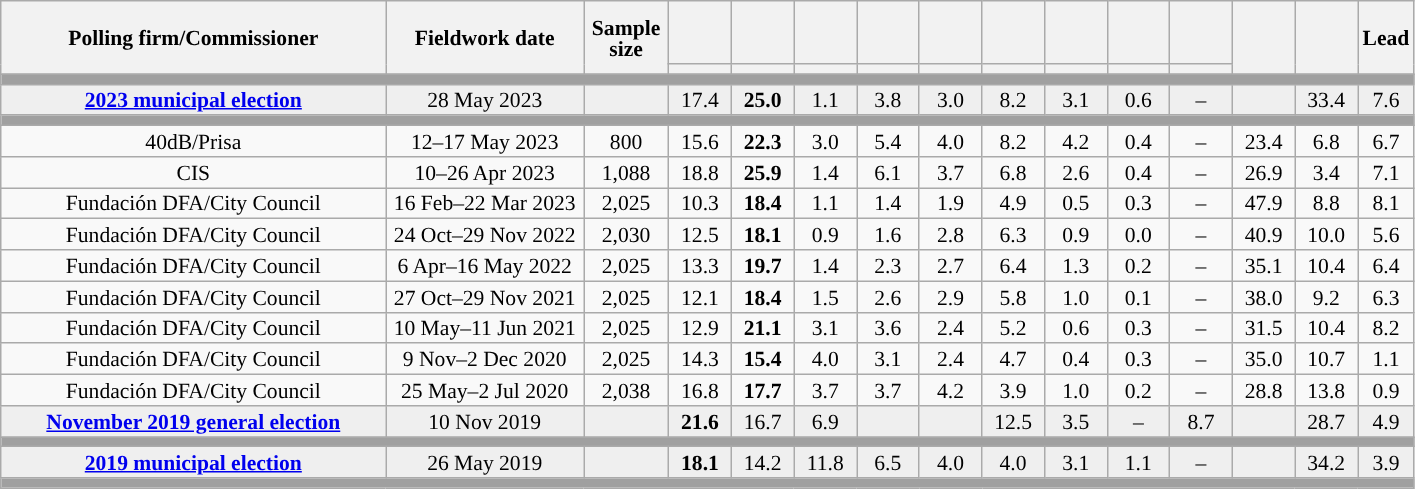<table class="wikitable collapsible collapsed" style="text-align:center; font-size:90%; line-height:14px;">
<tr style="height:42px;">
<th style="width:250px;" rowspan="2">Polling firm/Commissioner</th>
<th style="width:125px;" rowspan="2">Fieldwork date</th>
<th style="width:50px;" rowspan="2">Sample size</th>
<th style="width:35px;"></th>
<th style="width:35px;"></th>
<th style="width:35px;"></th>
<th style="width:35px;"></th>
<th style="width:35px;"></th>
<th style="width:35px;"></th>
<th style="width:35px;"></th>
<th style="width:35px;"></th>
<th style="width:35px;"></th>
<th style="width:35px;" rowspan="2"></th>
<th style="width:35px;" rowspan="2"></th>
<th style="width:30px;" rowspan="2">Lead</th>
</tr>
<tr>
<th style="color:inherit;background:"></th>
<th style="color:inherit;background:"></th>
<th style="color:inherit;background:"></th>
<th style="color:inherit;background:"></th>
<th style="color:inherit;background:"></th>
<th style="color:inherit;background:"></th>
<th style="color:inherit;background:"></th>
<th style="color:inherit;background:"></th>
<th style="color:inherit;background:"></th>
</tr>
<tr>
<td colspan="15" style="background:#A0A0A0"></td>
</tr>
<tr style="background:#EFEFEF;">
<td><strong><a href='#'>2023 municipal election</a></strong></td>
<td>28 May 2023</td>
<td></td>
<td>17.4</td>
<td><strong>25.0</strong></td>
<td>1.1</td>
<td>3.8</td>
<td>3.0</td>
<td>8.2</td>
<td>3.1</td>
<td>0.6</td>
<td>–</td>
<td></td>
<td>33.4</td>
<td style="background:">7.6</td>
</tr>
<tr>
<td colspan="15" style="background:#A0A0A0"></td>
</tr>
<tr>
<td>40dB/Prisa</td>
<td>12–17 May 2023</td>
<td>800</td>
<td>15.6</td>
<td><strong>22.3</strong></td>
<td>3.0</td>
<td>5.4</td>
<td>4.0</td>
<td>8.2</td>
<td>4.2</td>
<td>0.4</td>
<td>–</td>
<td>23.4</td>
<td>6.8</td>
<td style="background:">6.7</td>
</tr>
<tr>
<td>CIS</td>
<td>10–26 Apr 2023</td>
<td>1,088</td>
<td>18.8</td>
<td><strong>25.9</strong></td>
<td>1.4</td>
<td>6.1</td>
<td>3.7</td>
<td>6.8</td>
<td>2.6</td>
<td>0.4</td>
<td>–</td>
<td>26.9</td>
<td>3.4</td>
<td style="background:">7.1</td>
</tr>
<tr>
<td>Fundación DFA/City Council</td>
<td>16 Feb–22 Mar 2023</td>
<td>2,025</td>
<td>10.3</td>
<td><strong>18.4</strong></td>
<td>1.1</td>
<td>1.4</td>
<td>1.9</td>
<td>4.9</td>
<td>0.5</td>
<td>0.3</td>
<td>–</td>
<td>47.9</td>
<td>8.8</td>
<td style="background:">8.1</td>
</tr>
<tr>
<td>Fundación DFA/City Council</td>
<td>24 Oct–29 Nov 2022</td>
<td>2,030</td>
<td>12.5</td>
<td><strong>18.1</strong></td>
<td>0.9</td>
<td>1.6</td>
<td>2.8</td>
<td>6.3</td>
<td>0.9</td>
<td>0.0</td>
<td>–</td>
<td>40.9</td>
<td>10.0</td>
<td style="background:">5.6</td>
</tr>
<tr>
<td>Fundación DFA/City Council</td>
<td>6 Apr–16 May 2022</td>
<td>2,025</td>
<td>13.3</td>
<td><strong>19.7</strong></td>
<td>1.4</td>
<td>2.3</td>
<td>2.7</td>
<td>6.4</td>
<td>1.3</td>
<td>0.2</td>
<td>–</td>
<td>35.1</td>
<td>10.4</td>
<td style="background:">6.4</td>
</tr>
<tr>
<td>Fundación DFA/City Council</td>
<td>27 Oct–29 Nov 2021</td>
<td>2,025</td>
<td>12.1</td>
<td><strong>18.4</strong></td>
<td>1.5</td>
<td>2.6</td>
<td>2.9</td>
<td>5.8</td>
<td>1.0</td>
<td>0.1</td>
<td>–</td>
<td>38.0</td>
<td>9.2</td>
<td style="background:">6.3</td>
</tr>
<tr>
<td>Fundación DFA/City Council</td>
<td>10 May–11 Jun 2021</td>
<td>2,025</td>
<td>12.9</td>
<td><strong>21.1</strong></td>
<td>3.1</td>
<td>3.6</td>
<td>2.4</td>
<td>5.2</td>
<td>0.6</td>
<td>0.3</td>
<td>–</td>
<td>31.5</td>
<td>10.4</td>
<td style="background:">8.2</td>
</tr>
<tr>
<td>Fundación DFA/City Council</td>
<td>9 Nov–2 Dec 2020</td>
<td>2,025</td>
<td>14.3</td>
<td><strong>15.4</strong></td>
<td>4.0</td>
<td>3.1</td>
<td>2.4</td>
<td>4.7</td>
<td>0.4</td>
<td>0.3</td>
<td>–</td>
<td>35.0</td>
<td>10.7</td>
<td style="background:">1.1</td>
</tr>
<tr>
<td>Fundación DFA/City Council</td>
<td>25 May–2 Jul 2020</td>
<td>2,038</td>
<td>16.8</td>
<td><strong>17.7</strong></td>
<td>3.7</td>
<td>3.7</td>
<td>4.2</td>
<td>3.9</td>
<td>1.0</td>
<td>0.2</td>
<td>–</td>
<td>28.8</td>
<td>13.8</td>
<td style="background:">0.9</td>
</tr>
<tr style="background:#EFEFEF;">
<td><strong><a href='#'>November 2019 general election</a></strong></td>
<td>10 Nov 2019</td>
<td></td>
<td><strong>21.6</strong></td>
<td>16.7</td>
<td>6.9</td>
<td></td>
<td></td>
<td>12.5</td>
<td>3.5</td>
<td>–</td>
<td>8.7</td>
<td></td>
<td>28.7</td>
<td style="background:">4.9</td>
</tr>
<tr>
<td colspan="15" style="background:#A0A0A0"></td>
</tr>
<tr style="background:#EFEFEF;">
<td><strong><a href='#'>2019 municipal election</a></strong></td>
<td>26 May 2019</td>
<td></td>
<td><strong>18.1</strong></td>
<td>14.2</td>
<td>11.8</td>
<td>6.5</td>
<td>4.0</td>
<td>4.0</td>
<td>3.1</td>
<td>1.1</td>
<td>–</td>
<td></td>
<td>34.2</td>
<td style="background:">3.9</td>
</tr>
<tr>
<td colspan="15" style="background:#A0A0A0"></td>
</tr>
</table>
